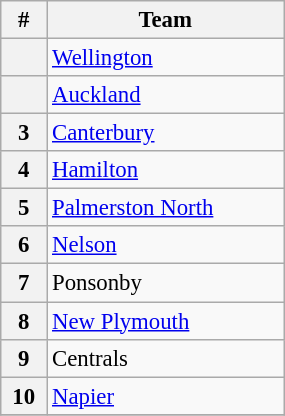<table class="wikitable" width="15%" style="font-size:95%; text-align:center">
<tr>
<th>#</th>
<th>Team</th>
</tr>
<tr>
<th></th>
<td align=left><a href='#'>Wellington</a></td>
</tr>
<tr>
<th></th>
<td align=left><a href='#'>Auckland</a></td>
</tr>
<tr>
<th>3</th>
<td align=left><a href='#'>Canterbury</a></td>
</tr>
<tr>
<th>4</th>
<td align=left><a href='#'>Hamilton</a></td>
</tr>
<tr>
<th>5</th>
<td align=left><a href='#'>Palmerston North</a></td>
</tr>
<tr>
<th>6</th>
<td align=left><a href='#'>Nelson</a></td>
</tr>
<tr>
<th>7</th>
<td align=left>Ponsonby</td>
</tr>
<tr>
<th>8</th>
<td align=left><a href='#'>New Plymouth</a></td>
</tr>
<tr>
<th>9</th>
<td align=left>Centrals</td>
</tr>
<tr>
<th>10</th>
<td align=left><a href='#'>Napier</a></td>
</tr>
<tr>
</tr>
</table>
